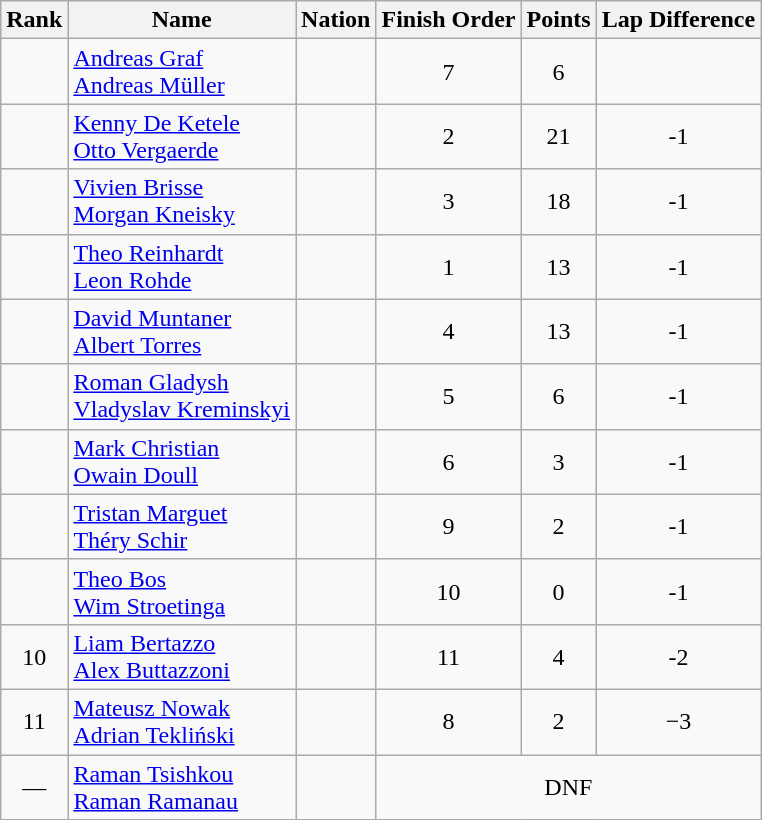<table class="wikitable sortable" style="text-align:center">
<tr>
<th>Rank</th>
<th>Name</th>
<th>Nation</th>
<th>Finish Order</th>
<th>Points</th>
<th>Lap Difference</th>
</tr>
<tr>
<td></td>
<td align=left><a href='#'>Andreas Graf</a><br><a href='#'>Andreas Müller</a></td>
<td align=left></td>
<td>7</td>
<td>6</td>
<td></td>
</tr>
<tr>
<td></td>
<td align=left><a href='#'>Kenny De Ketele</a><br><a href='#'>Otto Vergaerde</a></td>
<td align=left></td>
<td>2</td>
<td>21</td>
<td>-1</td>
</tr>
<tr>
<td></td>
<td align=left><a href='#'>Vivien Brisse</a><br><a href='#'>Morgan Kneisky</a></td>
<td align=left></td>
<td>3</td>
<td>18</td>
<td>-1</td>
</tr>
<tr>
<td></td>
<td align=left><a href='#'>Theo Reinhardt</a><br><a href='#'>Leon Rohde</a></td>
<td align=left></td>
<td>1</td>
<td>13</td>
<td>-1</td>
</tr>
<tr>
<td></td>
<td align=left><a href='#'>David Muntaner</a><br><a href='#'>Albert Torres</a></td>
<td align=left></td>
<td>4</td>
<td>13</td>
<td>-1</td>
</tr>
<tr>
<td></td>
<td align=left><a href='#'>Roman Gladysh</a><br><a href='#'>Vladyslav Kreminskyi</a></td>
<td align=left></td>
<td>5</td>
<td>6</td>
<td>-1</td>
</tr>
<tr>
<td></td>
<td align=left><a href='#'>Mark Christian</a><br><a href='#'>Owain Doull</a></td>
<td align=left></td>
<td>6</td>
<td>3</td>
<td>-1</td>
</tr>
<tr>
<td></td>
<td align=left><a href='#'>Tristan Marguet</a><br><a href='#'>Théry Schir</a></td>
<td align=left></td>
<td>9</td>
<td>2</td>
<td>-1</td>
</tr>
<tr>
<td></td>
<td align=left><a href='#'>Theo Bos</a><br><a href='#'>Wim Stroetinga</a></td>
<td align=left></td>
<td>10</td>
<td>0</td>
<td>-1</td>
</tr>
<tr>
<td>10</td>
<td align=left><a href='#'>Liam Bertazzo</a><br><a href='#'>Alex Buttazzoni</a></td>
<td align=left></td>
<td>11</td>
<td>4</td>
<td>-2</td>
</tr>
<tr>
<td>11</td>
<td align=left><a href='#'>Mateusz Nowak</a><br><a href='#'>Adrian Tekliński</a></td>
<td align=left></td>
<td>8</td>
<td>2</td>
<td>−3</td>
</tr>
<tr>
<td>—</td>
<td align=left><a href='#'>Raman Tsishkou</a><br><a href='#'>Raman Ramanau</a></td>
<td align=left></td>
<td colspan=3>DNF</td>
</tr>
</table>
